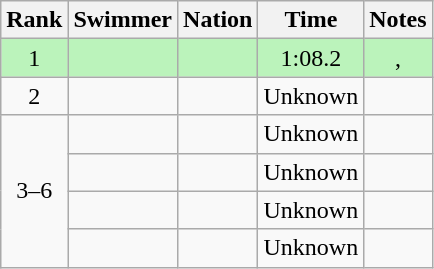<table class="wikitable sortable" style="text-align:center">
<tr>
<th>Rank</th>
<th>Swimmer</th>
<th>Nation</th>
<th>Time</th>
<th>Notes</th>
</tr>
<tr bgcolor=BBF3BB>
<td>1</td>
<td align=left></td>
<td align=left></td>
<td>1:08.2</td>
<td>, </td>
</tr>
<tr>
<td>2</td>
<td align=left></td>
<td align=left></td>
<td>Unknown</td>
<td></td>
</tr>
<tr>
<td rowspan=4>3–6</td>
<td align=left></td>
<td align=left></td>
<td>Unknown</td>
<td></td>
</tr>
<tr>
<td align=left></td>
<td align=left></td>
<td>Unknown</td>
<td></td>
</tr>
<tr>
<td align=left></td>
<td align=left></td>
<td>Unknown</td>
<td></td>
</tr>
<tr>
<td align=left></td>
<td align=left></td>
<td>Unknown</td>
<td></td>
</tr>
</table>
